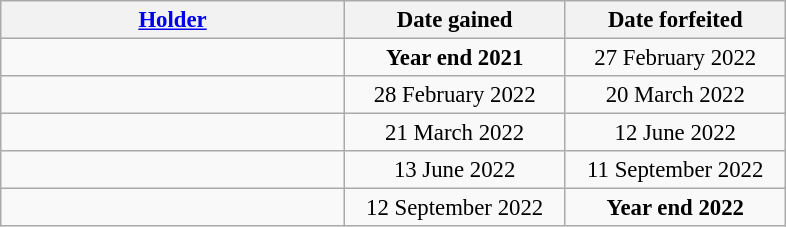<table class="wikitable" style="font-size:95%">
<tr>
<th style="width:222px;"><a href='#'>Holder</a></th>
<th style="width:140px;">Date gained</th>
<th style="width:140px;">Date forfeited</th>
</tr>
<tr>
<td></td>
<td style="text-align:center;"><strong>Year end 2021</strong></td>
<td style="text-align:center;">27 February 2022</td>
</tr>
<tr>
<td></td>
<td style="text-align:center;">28 February 2022</td>
<td style="text-align:center;">20 March 2022</td>
</tr>
<tr>
<td></td>
<td style="text-align:center;">21 March 2022</td>
<td style="text-align:center;">12 June 2022</td>
</tr>
<tr>
<td></td>
<td style="text-align:center;">13 June 2022</td>
<td style="text-align:center;">11 September 2022</td>
</tr>
<tr>
<td></td>
<td style="text-align:center;">12 September 2022</td>
<td style="text-align:center;"><strong>Year end 2022</strong></td>
</tr>
</table>
